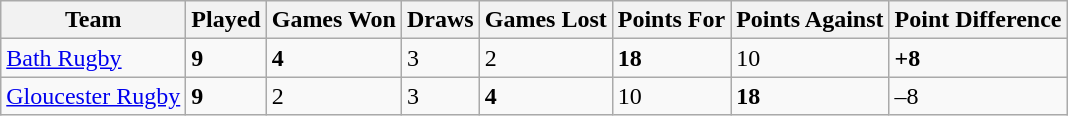<table class="wikitable">
<tr>
<th>Team</th>
<th>Played</th>
<th>Games Won</th>
<th>Draws</th>
<th>Games Lost</th>
<th>Points For</th>
<th>Points Against</th>
<th>Point Difference</th>
</tr>
<tr>
<td><a href='#'>Bath Rugby</a></td>
<td><strong>9</strong></td>
<td><strong>4</strong></td>
<td>3</td>
<td>2</td>
<td><strong>18</strong></td>
<td>10</td>
<td><strong>+8</strong></td>
</tr>
<tr>
<td><a href='#'>Gloucester Rugby</a></td>
<td><strong>9</strong></td>
<td>2</td>
<td>3</td>
<td><strong>4</strong></td>
<td>10</td>
<td><strong>18</strong></td>
<td>–8</td>
</tr>
</table>
